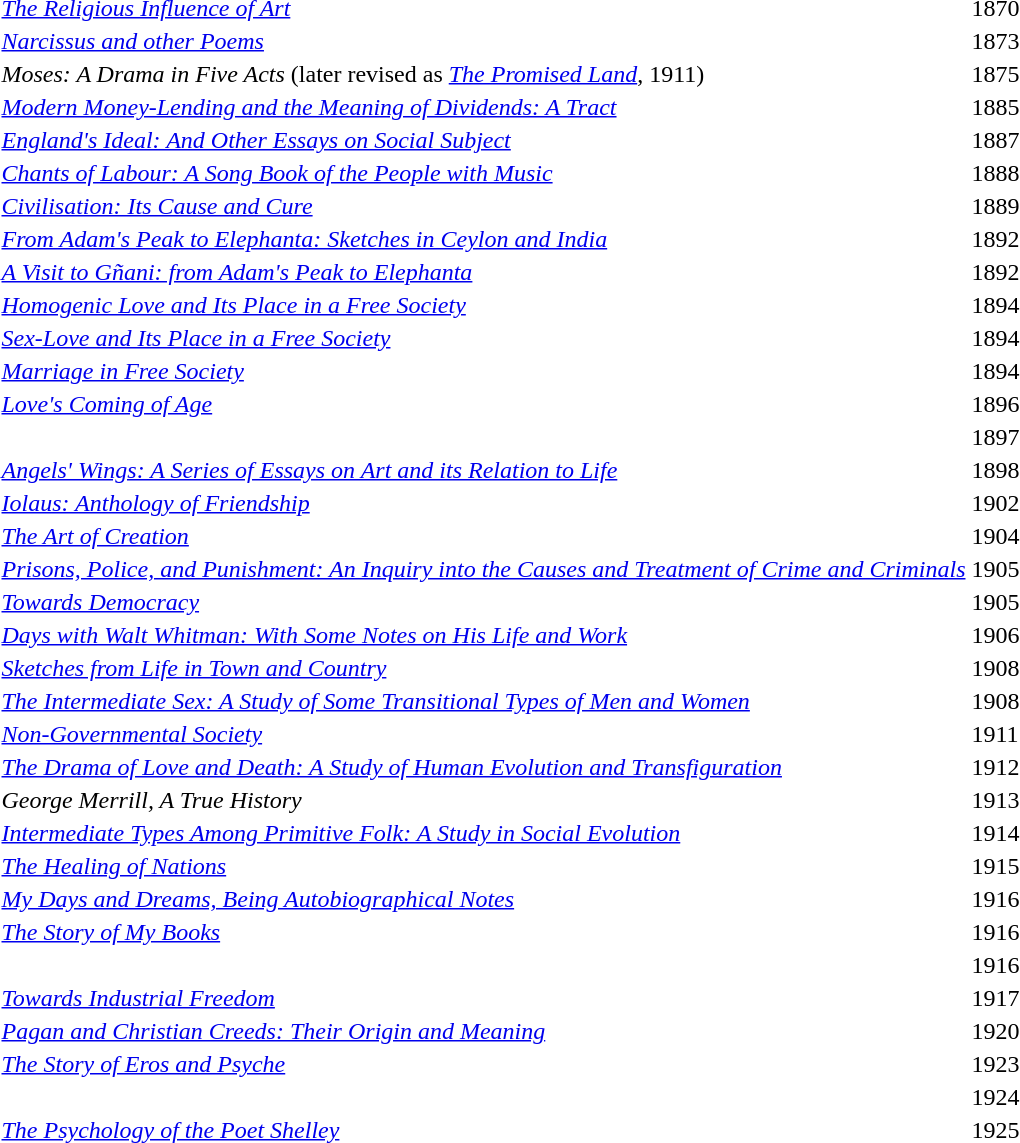<table>
<tr>
<td><em><a href='#'>The Religious Influence of Art</a></em></td>
<td>1870</td>
</tr>
<tr>
<td><em><a href='#'>Narcissus and other Poems</a></em></td>
<td>1873</td>
</tr>
<tr>
<td><em>Moses: A Drama in Five Acts</em> (later revised as <em><a href='#'>The Promised Land</a></em>, 1911)</td>
<td>1875</td>
</tr>
<tr>
<td><em><a href='#'>Modern Money-Lending and the Meaning of Dividends: A Tract</a></em></td>
<td>1885</td>
</tr>
<tr>
<td><em><a href='#'>England's Ideal: And Other Essays on Social Subject</a></em></td>
<td>1887</td>
</tr>
<tr>
<td><em><a href='#'>Chants of Labour: A Song Book of the People with Music</a></em></td>
<td>1888</td>
</tr>
<tr>
<td><em><a href='#'>Civilisation: Its Cause and Cure</a></em></td>
<td>1889</td>
</tr>
<tr>
<td><a href='#'><em>From Adam's Peak to Elephanta: Sketches in Ceylon and India</em></a></td>
<td>1892</td>
</tr>
<tr>
<td><a href='#'><em>A Visit to Gñani: from Adam's Peak to Elephanta</em></a></td>
<td>1892</td>
</tr>
<tr>
<td><em><a href='#'>Homogenic Love and Its Place in a Free Society</a></em></td>
<td>1894</td>
</tr>
<tr>
<td><em><a href='#'>Sex-Love and Its Place in a Free Society</a></em></td>
<td>1894</td>
</tr>
<tr>
<td><em><a href='#'>Marriage in Free Society</a></em></td>
<td>1894</td>
</tr>
<tr>
<td><em><a href='#'>Love's Coming of Age</a></em></td>
<td>1896</td>
</tr>
<tr>
<td><em></em></td>
<td>1897</td>
</tr>
<tr>
<td><em><a href='#'>Angels' Wings: A Series of Essays on Art and its Relation to Life</a></em></td>
<td>1898</td>
</tr>
<tr>
<td><em><a href='#'>Iolaus: Anthology of Friendship</a></em></td>
<td>1902</td>
</tr>
<tr>
<td><em><a href='#'>The Art of Creation</a></em></td>
<td>1904</td>
</tr>
<tr>
<td><em><a href='#'>Prisons, Police, and Punishment: An Inquiry into the Causes and Treatment of Crime and Criminals</a></em></td>
<td>1905</td>
</tr>
<tr>
<td><em><a href='#'>Towards Democracy</a></em></td>
<td>1905</td>
</tr>
<tr>
<td><em><a href='#'>Days with Walt Whitman: With Some Notes on His Life and Work</a></em></td>
<td>1906</td>
</tr>
<tr>
<td><em><a href='#'>Sketches from Life in Town and Country</a></em></td>
<td>1908</td>
</tr>
<tr>
<td><em><a href='#'>The Intermediate Sex: A Study of Some Transitional Types of Men and Women</a></em></td>
<td>1908</td>
</tr>
<tr>
<td><em><a href='#'>Non-Governmental Society</a></em></td>
<td>1911</td>
</tr>
<tr>
<td><em><a href='#'>The Drama of Love and Death: A Study of Human Evolution and Transfiguration</a></em></td>
<td>1912</td>
</tr>
<tr>
<td><em>George Merrill, A True History</em></td>
<td>1913</td>
</tr>
<tr>
<td><em><a href='#'>Intermediate Types Among Primitive Folk: A Study in Social Evolution</a></em></td>
<td>1914</td>
</tr>
<tr>
<td><em><a href='#'>The Healing of Nations</a></em></td>
<td>1915</td>
</tr>
<tr>
<td><em><a href='#'>My Days and Dreams, Being Autobiographical Notes</a></em></td>
<td>1916</td>
</tr>
<tr>
<td><em><a href='#'>The Story of My Books</a></em></td>
<td>1916</td>
</tr>
<tr>
<td><em></em></td>
<td>1916</td>
</tr>
<tr>
<td><em><a href='#'>Towards Industrial Freedom</a></em></td>
<td>1917</td>
</tr>
<tr>
<td><em><a href='#'>Pagan and Christian Creeds: Their Origin and Meaning</a></em></td>
<td>1920</td>
</tr>
<tr>
<td><em><a href='#'>The Story of Eros and Psyche</a></em></td>
<td>1923</td>
</tr>
<tr>
<td><em></em></td>
<td>1924</td>
</tr>
<tr>
<td><em><a href='#'>The Psychology of the Poet Shelley</a></em></td>
<td>1925</td>
</tr>
</table>
